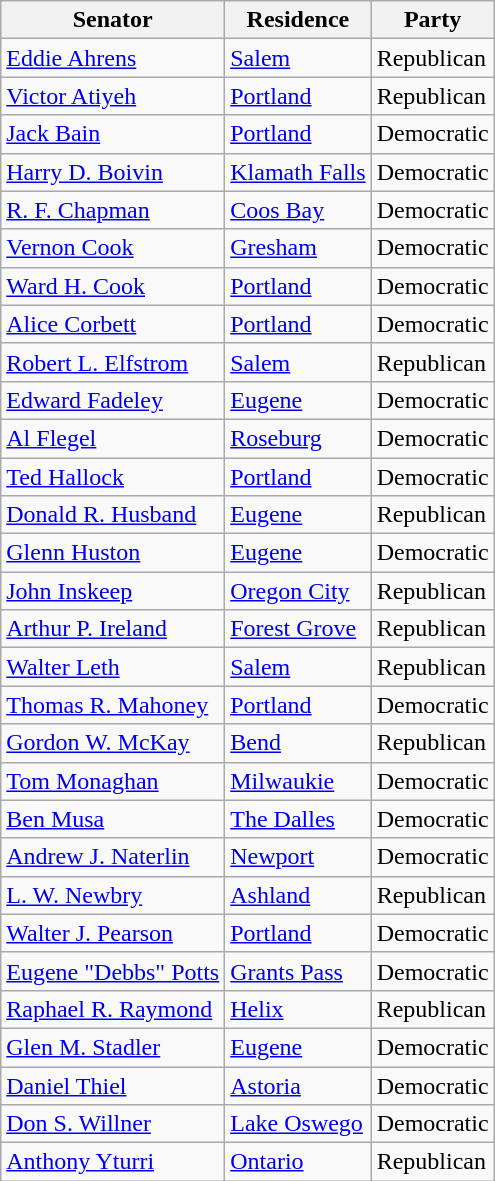<table class="wikitable">
<tr>
<th>Senator</th>
<th>Residence</th>
<th>Party</th>
</tr>
<tr>
<td><a href='#'>Eddie Ahrens</a></td>
<td><a href='#'>Salem</a></td>
<td>Republican</td>
</tr>
<tr>
<td><a href='#'>Victor Atiyeh</a></td>
<td><a href='#'>Portland</a></td>
<td>Republican</td>
</tr>
<tr>
<td><a href='#'>Jack Bain</a></td>
<td><a href='#'>Portland</a></td>
<td>Democratic</td>
</tr>
<tr>
<td><a href='#'>Harry D. Boivin</a></td>
<td><a href='#'>Klamath Falls</a></td>
<td>Democratic</td>
</tr>
<tr>
<td><a href='#'>R. F. Chapman</a></td>
<td><a href='#'>Coos Bay</a></td>
<td>Democratic</td>
</tr>
<tr>
<td><a href='#'>Vernon Cook</a></td>
<td><a href='#'>Gresham</a></td>
<td>Democratic</td>
</tr>
<tr>
<td><a href='#'>Ward H. Cook</a></td>
<td><a href='#'>Portland</a></td>
<td>Democratic</td>
</tr>
<tr>
<td><a href='#'>Alice Corbett</a></td>
<td><a href='#'>Portland</a></td>
<td>Democratic</td>
</tr>
<tr>
<td><a href='#'>Robert L. Elfstrom</a></td>
<td><a href='#'>Salem</a></td>
<td>Republican</td>
</tr>
<tr>
<td><a href='#'>Edward Fadeley</a></td>
<td><a href='#'>Eugene</a></td>
<td>Democratic</td>
</tr>
<tr>
<td><a href='#'>Al Flegel</a></td>
<td><a href='#'>Roseburg</a></td>
<td>Democratic</td>
</tr>
<tr>
<td><a href='#'>Ted Hallock</a></td>
<td><a href='#'>Portland</a></td>
<td>Democratic</td>
</tr>
<tr>
<td><a href='#'>Donald R. Husband</a></td>
<td><a href='#'>Eugene</a></td>
<td>Republican</td>
</tr>
<tr>
<td><a href='#'>Glenn Huston</a></td>
<td><a href='#'>Eugene</a></td>
<td>Democratic</td>
</tr>
<tr>
<td><a href='#'>John Inskeep</a></td>
<td><a href='#'>Oregon City</a></td>
<td>Republican</td>
</tr>
<tr>
<td><a href='#'>Arthur P. Ireland</a></td>
<td><a href='#'>Forest Grove</a></td>
<td>Republican</td>
</tr>
<tr>
<td><a href='#'>Walter Leth</a></td>
<td><a href='#'>Salem</a></td>
<td>Republican</td>
</tr>
<tr>
<td><a href='#'>Thomas R. Mahoney</a></td>
<td><a href='#'>Portland</a></td>
<td>Democratic</td>
</tr>
<tr>
<td><a href='#'>Gordon W. McKay</a></td>
<td><a href='#'>Bend</a></td>
<td>Republican</td>
</tr>
<tr>
<td><a href='#'>Tom Monaghan</a></td>
<td><a href='#'>Milwaukie</a></td>
<td>Democratic</td>
</tr>
<tr>
<td><a href='#'>Ben Musa</a></td>
<td><a href='#'>The Dalles</a></td>
<td>Democratic</td>
</tr>
<tr>
<td><a href='#'>Andrew J. Naterlin</a></td>
<td><a href='#'>Newport</a></td>
<td>Democratic</td>
</tr>
<tr>
<td><a href='#'>L. W. Newbry</a></td>
<td><a href='#'>Ashland</a></td>
<td>Republican</td>
</tr>
<tr>
<td><a href='#'>Walter J. Pearson</a></td>
<td><a href='#'>Portland</a></td>
<td>Democratic</td>
</tr>
<tr>
<td><a href='#'>Eugene "Debbs" Potts</a></td>
<td><a href='#'>Grants Pass</a></td>
<td>Democratic</td>
</tr>
<tr>
<td><a href='#'>Raphael R. Raymond</a></td>
<td><a href='#'>Helix</a></td>
<td>Republican</td>
</tr>
<tr>
<td><a href='#'>Glen M. Stadler</a></td>
<td><a href='#'>Eugene</a></td>
<td>Democratic</td>
</tr>
<tr>
<td><a href='#'>Daniel Thiel</a></td>
<td><a href='#'>Astoria</a></td>
<td>Democratic</td>
</tr>
<tr>
<td><a href='#'>Don S. Willner</a></td>
<td><a href='#'>Lake Oswego</a></td>
<td>Democratic</td>
</tr>
<tr>
<td><a href='#'>Anthony Yturri</a></td>
<td><a href='#'>Ontario</a></td>
<td>Republican</td>
</tr>
</table>
